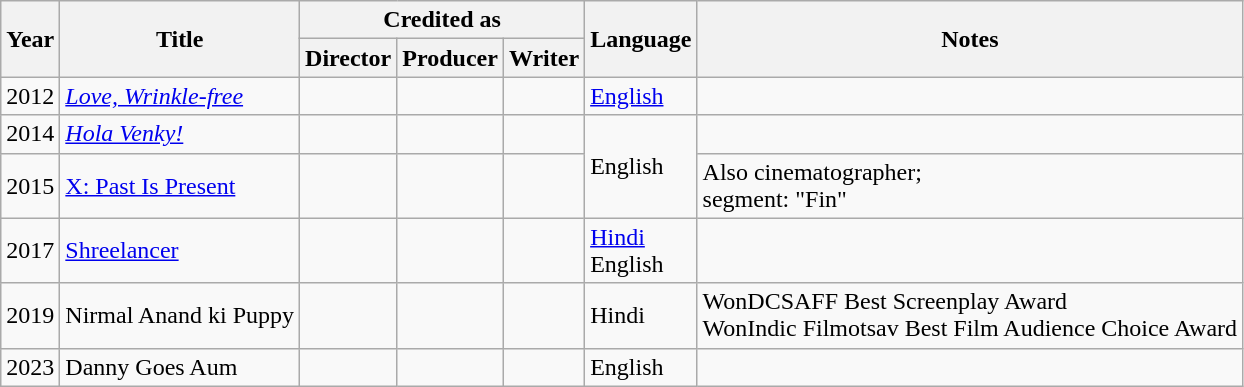<table class="wikitable sortable">
<tr>
<th rowspan="2">Year</th>
<th rowspan="2">Title</th>
<th colspan="3">Credited as</th>
<th rowspan="2">Language</th>
<th rowspan="2">Notes</th>
</tr>
<tr>
<th>Director</th>
<th>Producer</th>
<th>Writer</th>
</tr>
<tr>
<td>2012</td>
<td><em><a href='#'>Love, Wrinkle-free</a></em></td>
<td></td>
<td></td>
<td></td>
<td><a href='#'>English</a></td>
<td></td>
</tr>
<tr>
<td>2014</td>
<td><em><a href='#'>Hola Venky!</a></td>
<td></td>
<td></td>
<td></td>
<td rowspan="2">English</td>
</tr>
<tr>
<td>2015</td>
<td></em><a href='#'>X: Past Is Present</a><em></td>
<td></td>
<td></td>
<td></td>
<td>Also cinematographer;<br>segment: </em>"Fin"<em></td>
</tr>
<tr>
<td>2017</td>
<td></em><a href='#'>Shreelancer</a><em></td>
<td></td>
<td></td>
<td></td>
<td><a href='#'>Hindi</a><br>English</td>
<td></td>
</tr>
<tr>
<td>2019</td>
<td></em>Nirmal Anand ki Puppy<em></td>
<td></td>
<td></td>
<td></td>
<td>Hindi</td>
<td>WonDCSAFF Best Screenplay Award<br>WonIndic Filmotsav Best Film Audience Choice Award</td>
</tr>
<tr>
<td>2023</td>
<td></em>Danny Goes Aum<em></td>
<td></td>
<td></td>
<td></td>
<td>English</td>
<td></td>
</tr>
</table>
